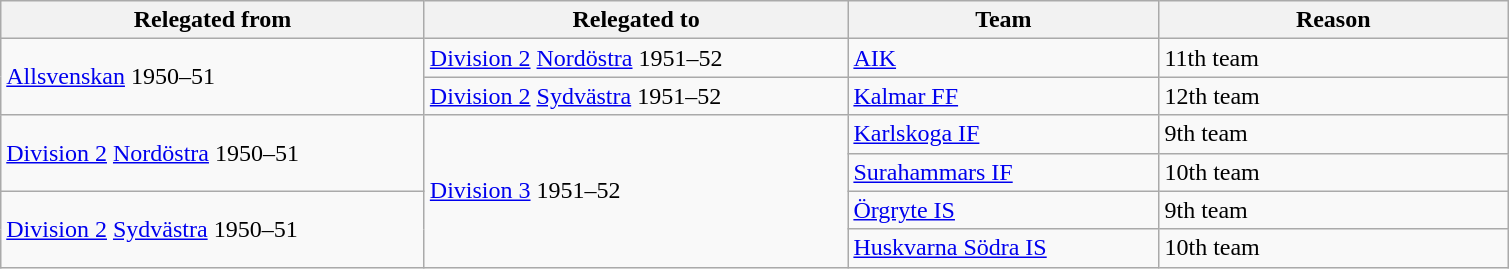<table class="wikitable" style="text-align: left;">
<tr>
<th style="width: 275px;">Relegated from</th>
<th style="width: 275px;">Relegated to</th>
<th style="width: 200px;">Team</th>
<th style="width: 225px;">Reason</th>
</tr>
<tr>
<td rowspan=2><a href='#'>Allsvenskan</a> 1950–51</td>
<td><a href='#'>Division 2</a> <a href='#'>Nordöstra</a> 1951–52</td>
<td><a href='#'>AIK</a></td>
<td>11th team</td>
</tr>
<tr>
<td><a href='#'>Division 2</a> <a href='#'>Sydvästra</a> 1951–52</td>
<td><a href='#'>Kalmar FF</a></td>
<td>12th team</td>
</tr>
<tr>
<td rowspan=2><a href='#'>Division 2</a> <a href='#'>Nordöstra</a> 1950–51</td>
<td rowspan=4><a href='#'>Division 3</a> 1951–52</td>
<td><a href='#'>Karlskoga IF</a></td>
<td>9th team</td>
</tr>
<tr>
<td><a href='#'>Surahammars IF</a></td>
<td>10th team</td>
</tr>
<tr>
<td rowspan=2><a href='#'>Division 2</a> <a href='#'>Sydvästra</a> 1950–51</td>
<td><a href='#'>Örgryte IS</a></td>
<td>9th team</td>
</tr>
<tr>
<td><a href='#'>Huskvarna Södra IS</a></td>
<td>10th team</td>
</tr>
</table>
